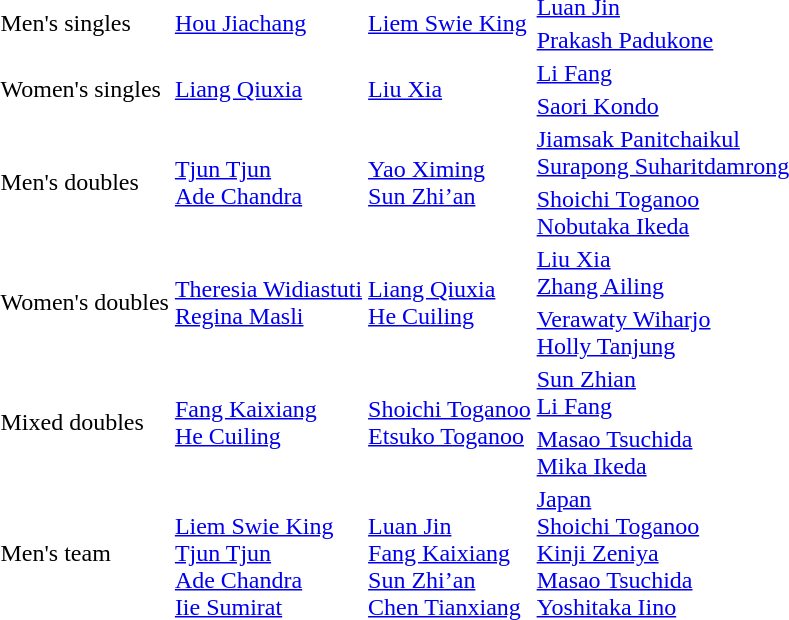<table>
<tr>
<td rowspan="2">Men's singles</td>
<td rowspan="2"> <a href='#'>Hou Jiachang</a></td>
<td rowspan="2"> <a href='#'>Liem Swie King</a></td>
<td> <a href='#'>Luan Jin</a></td>
</tr>
<tr>
<td> <a href='#'>Prakash Padukone</a></td>
</tr>
<tr>
<td rowspan="2">Women's singles</td>
<td rowspan="2"> <a href='#'>Liang Qiuxia</a></td>
<td rowspan="2"> <a href='#'>Liu Xia</a></td>
<td> <a href='#'>Li Fang</a></td>
</tr>
<tr>
<td> <a href='#'>Saori Kondo</a></td>
</tr>
<tr>
<td rowspan="2">Men's doubles</td>
<td rowspan="2"> <a href='#'>Tjun Tjun</a> <br>  <a href='#'>Ade Chandra</a></td>
<td rowspan="2"> <a href='#'>Yao Ximing</a> <br>  <a href='#'>Sun Zhi’an</a></td>
<td> <a href='#'>Jiamsak Panitchaikul</a> <br>  <a href='#'>Surapong Suharitdamrong</a></td>
</tr>
<tr>
<td> <a href='#'>Shoichi Toganoo</a> <br>  <a href='#'>Nobutaka Ikeda</a></td>
</tr>
<tr>
<td rowspan="2">Women's doubles</td>
<td rowspan="2"> <a href='#'>Theresia Widiastuti</a> <br>  <a href='#'>Regina Masli</a></td>
<td rowspan="2"> <a href='#'>Liang Qiuxia</a> <br>  <a href='#'>He Cuiling</a></td>
<td> <a href='#'>Liu Xia</a> <br>  <a href='#'>Zhang Ailing</a></td>
</tr>
<tr>
<td> <a href='#'>Verawaty Wiharjo</a> <br>  <a href='#'>Holly Tanjung</a></td>
</tr>
<tr>
<td rowspan="2">Mixed doubles</td>
<td rowspan="2"> <a href='#'>Fang Kaixiang</a> <br>  <a href='#'>He Cuiling</a></td>
<td rowspan="2"> <a href='#'>Shoichi Toganoo</a> <br>  <a href='#'>Etsuko Toganoo</a></td>
<td> <a href='#'>Sun Zhian</a> <br>  <a href='#'>Li Fang</a></td>
</tr>
<tr>
<td> <a href='#'>Masao Tsuchida</a> <br>  <a href='#'>Mika Ikeda</a></td>
</tr>
<tr>
<td>Men's team<br></td>
<td><br><a href='#'>Liem Swie King</a><br><a href='#'>Tjun Tjun</a><br><a href='#'>Ade Chandra</a><br><a href='#'>Iie Sumirat</a></td>
<td><br><a href='#'>Luan Jin</a><br><a href='#'>Fang Kaixiang</a><br><a href='#'>Sun Zhi’an</a><br><a href='#'>Chen Tianxiang</a></td>
<td> <a href='#'>Japan</a><br><a href='#'>Shoichi Toganoo</a> <br> <a href='#'>Kinji Zeniya</a> <br><a href='#'>Masao Tsuchida</a><br><a href='#'>Yoshitaka Iino</a></td>
</tr>
</table>
